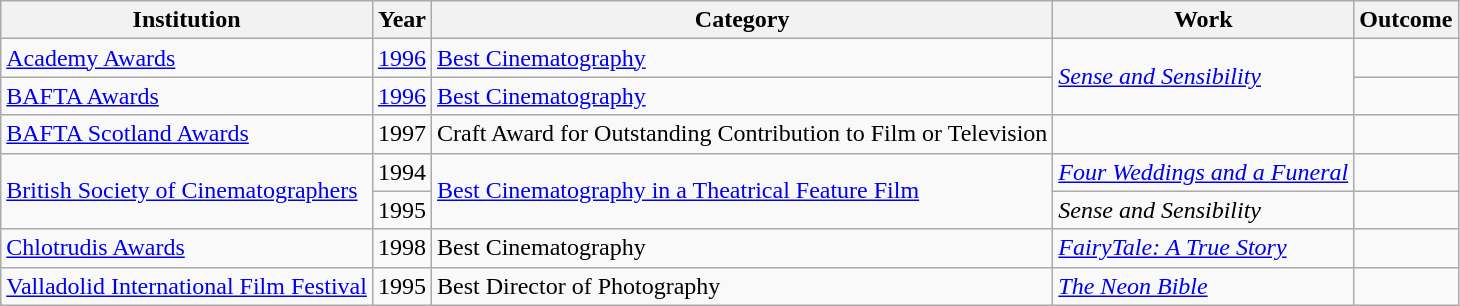<table class="wikitable sortable">
<tr>
<th>Institution</th>
<th>Year</th>
<th>Category</th>
<th>Work</th>
<th class="unsortable">Outcome</th>
</tr>
<tr>
<td><a href='#'>Academy Awards</a></td>
<td><a href='#'>1996</a></td>
<td><a href='#'>Best Cinematography</a></td>
<td rowspan="2"><em><a href='#'>Sense and Sensibility</a></em></td>
<td></td>
</tr>
<tr>
<td><a href='#'>BAFTA Awards</a></td>
<td><a href='#'>1996</a></td>
<td><a href='#'>Best Cinematography</a></td>
<td></td>
</tr>
<tr>
<td><a href='#'>BAFTA Scotland Awards</a></td>
<td>1997</td>
<td>Craft Award for Outstanding Contribution to Film or Television</td>
<td></td>
<td></td>
</tr>
<tr>
<td rowspan="2"><a href='#'>British Society of Cinematographers</a></td>
<td>1994</td>
<td rowspan="2"><a href='#'>Best Cinematography in a Theatrical Feature Film</a></td>
<td><em><a href='#'>Four Weddings and a Funeral</a></em></td>
<td></td>
</tr>
<tr>
<td>1995</td>
<td><em>Sense and Sensibility</em></td>
<td></td>
</tr>
<tr>
<td><a href='#'>Chlotrudis Awards</a></td>
<td>1998</td>
<td>Best Cinematography</td>
<td><em><a href='#'>FairyTale: A True Story</a></em></td>
<td></td>
</tr>
<tr>
<td><a href='#'>Valladolid International Film Festival</a></td>
<td>1995</td>
<td>Best Director of Photography</td>
<td><em><a href='#'>The Neon Bible</a></em></td>
<td></td>
</tr>
</table>
